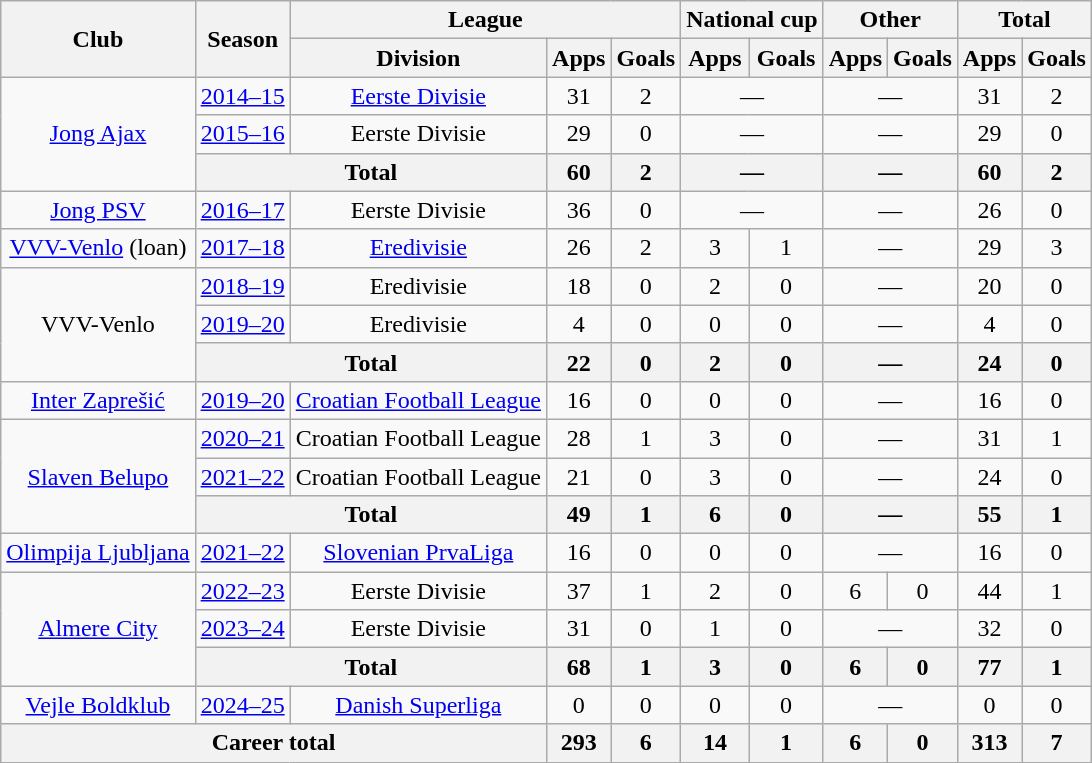<table class="wikitable" style="text-align:center">
<tr>
<th rowspan="2">Club</th>
<th rowspan="2">Season</th>
<th colspan="3">League</th>
<th colspan="2">National cup</th>
<th colspan="2">Other</th>
<th colspan="2">Total</th>
</tr>
<tr>
<th>Division</th>
<th>Apps</th>
<th>Goals</th>
<th>Apps</th>
<th>Goals</th>
<th>Apps</th>
<th>Goals</th>
<th>Apps</th>
<th>Goals</th>
</tr>
<tr>
<td rowspan="3"><a href='#'>Jong Ajax</a></td>
<td><a href='#'>2014–15</a></td>
<td><a href='#'>Eerste Divisie</a></td>
<td>31</td>
<td>2</td>
<td colspan="2">—</td>
<td colspan="2">—</td>
<td>31</td>
<td>2</td>
</tr>
<tr>
<td><a href='#'>2015–16</a></td>
<td>Eerste Divisie</td>
<td>29</td>
<td>0</td>
<td colspan="2">—</td>
<td colspan="2">—</td>
<td>29</td>
<td>0</td>
</tr>
<tr>
<th colspan="2">Total</th>
<th>60</th>
<th>2</th>
<th colspan="2">—</th>
<th colspan="2">—</th>
<th>60</th>
<th>2</th>
</tr>
<tr>
<td><a href='#'>Jong PSV</a></td>
<td><a href='#'>2016–17</a></td>
<td>Eerste Divisie</td>
<td>36</td>
<td>0</td>
<td colspan="2">—</td>
<td colspan="2">—</td>
<td>26</td>
<td>0</td>
</tr>
<tr>
<td><a href='#'>VVV-Venlo</a> (loan)</td>
<td><a href='#'>2017–18</a></td>
<td><a href='#'>Eredivisie</a></td>
<td>26</td>
<td>2</td>
<td>3</td>
<td>1</td>
<td colspan="2">—</td>
<td>29</td>
<td>3</td>
</tr>
<tr>
<td rowspan="3">VVV-Venlo</td>
<td><a href='#'>2018–19</a></td>
<td>Eredivisie</td>
<td>18</td>
<td>0</td>
<td>2</td>
<td>0</td>
<td colspan="2">—</td>
<td>20</td>
<td>0</td>
</tr>
<tr>
<td><a href='#'>2019–20</a></td>
<td>Eredivisie</td>
<td>4</td>
<td>0</td>
<td>0</td>
<td>0</td>
<td colspan="2">—</td>
<td>4</td>
<td>0</td>
</tr>
<tr>
<th colspan="2">Total</th>
<th>22</th>
<th>0</th>
<th>2</th>
<th>0</th>
<th colspan="2">—</th>
<th>24</th>
<th>0</th>
</tr>
<tr>
<td><a href='#'>Inter Zaprešić</a></td>
<td><a href='#'>2019–20</a></td>
<td><a href='#'>Croatian Football League</a></td>
<td>16</td>
<td>0</td>
<td>0</td>
<td>0</td>
<td colspan="2">—</td>
<td>16</td>
<td>0</td>
</tr>
<tr>
<td rowspan="3"><a href='#'>Slaven Belupo</a></td>
<td><a href='#'>2020–21</a></td>
<td>Croatian Football League</td>
<td>28</td>
<td>1</td>
<td>3</td>
<td>0</td>
<td colspan="2">—</td>
<td>31</td>
<td>1</td>
</tr>
<tr>
<td><a href='#'>2021–22</a></td>
<td>Croatian Football League</td>
<td>21</td>
<td>0</td>
<td>3</td>
<td>0</td>
<td colspan="2">—</td>
<td>24</td>
<td>0</td>
</tr>
<tr>
<th colspan="2">Total</th>
<th>49</th>
<th>1</th>
<th>6</th>
<th>0</th>
<th colspan="2">—</th>
<th>55</th>
<th>1</th>
</tr>
<tr>
<td><a href='#'>Olimpija Ljubljana</a></td>
<td><a href='#'>2021–22</a></td>
<td><a href='#'>Slovenian PrvaLiga</a></td>
<td>16</td>
<td>0</td>
<td>0</td>
<td>0</td>
<td colspan="2">—</td>
<td>16</td>
<td>0</td>
</tr>
<tr>
<td rowspan="3"><a href='#'>Almere City</a></td>
<td><a href='#'>2022–23</a></td>
<td>Eerste Divisie</td>
<td>37</td>
<td>1</td>
<td>2</td>
<td>0</td>
<td>6</td>
<td>0</td>
<td>44</td>
<td>1</td>
</tr>
<tr>
<td><a href='#'>2023–24</a></td>
<td>Eerste Divisie</td>
<td>31</td>
<td>0</td>
<td>1</td>
<td>0</td>
<td colspan="2">—</td>
<td>32</td>
<td>0</td>
</tr>
<tr>
<th colspan="2">Total</th>
<th>68</th>
<th>1</th>
<th>3</th>
<th>0</th>
<th>6</th>
<th>0</th>
<th>77</th>
<th>1</th>
</tr>
<tr>
<td><a href='#'>Vejle Boldklub</a></td>
<td><a href='#'>2024–25</a></td>
<td><a href='#'>Danish Superliga</a></td>
<td>0</td>
<td>0</td>
<td>0</td>
<td>0</td>
<td colspan="2">—</td>
<td>0</td>
<td>0</td>
</tr>
<tr>
<th colspan="3">Career total</th>
<th>293</th>
<th>6</th>
<th>14</th>
<th>1</th>
<th>6</th>
<th>0</th>
<th>313</th>
<th>7</th>
</tr>
</table>
